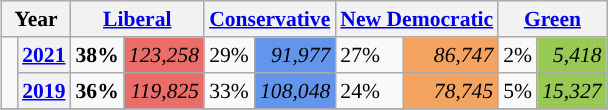<table class="wikitable" style="float:right; width:400; font-size:90%; margin-left:1em;">
<tr>
<th colspan="2" scope="col">Year</th>
<th colspan="2" scope="col"><a href='#'>Liberal</a></th>
<th colspan="2" scope="col"><a href='#'>Conservative</a></th>
<th colspan="2" scope="col"><a href='#'>New Democratic</a></th>
<th colspan="2" scope="col"><a href='#'>Green</a></th>
</tr>
<tr>
<td rowspan="2" style="width: 0.25em; background-color: "></td>
<th><a href='#'>2021</a></th>
<td><strong>38%</strong></td>
<td style="text-align:right; background:#EA6D6A;"><em>123,258</em></td>
<td>29%</td>
<td style="text-align:right; background:#6495ED;"><em>91,977</em></td>
<td>27%</td>
<td style="text-align:right; background:#F4A460;"><em>86,747</em></td>
<td>2%</td>
<td style="text-align:right; background:#99C955;"><em>5,418</em></td>
</tr>
<tr>
<th><a href='#'>2019</a></th>
<td><strong>36%</strong></td>
<td style="text-align:right; background:#EA6D6A;"><em>119,825</em></td>
<td>33%</td>
<td style="text-align:right; background:#6495ED;"><em>108,048</em></td>
<td>24%</td>
<td style="text-align:right; background:#F4A460;"><em>78,745</em></td>
<td>5%</td>
<td style="text-align:right; background:#99C955;"><em>15,327</em></td>
</tr>
<tr>
</tr>
</table>
